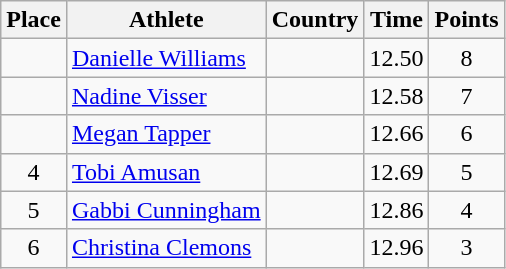<table class="wikitable">
<tr>
<th>Place</th>
<th>Athlete</th>
<th>Country</th>
<th>Time</th>
<th>Points</th>
</tr>
<tr>
<td align=center></td>
<td><a href='#'>Danielle Williams</a></td>
<td></td>
<td>12.50</td>
<td align=center>8</td>
</tr>
<tr>
<td align=center></td>
<td><a href='#'>Nadine Visser</a></td>
<td></td>
<td>12.58</td>
<td align=center>7</td>
</tr>
<tr>
<td align=center></td>
<td><a href='#'>Megan Tapper</a></td>
<td></td>
<td>12.66</td>
<td align=center>6</td>
</tr>
<tr>
<td align=center>4</td>
<td><a href='#'>Tobi Amusan</a></td>
<td></td>
<td>12.69</td>
<td align=center>5</td>
</tr>
<tr>
<td align=center>5</td>
<td><a href='#'>Gabbi Cunningham</a></td>
<td></td>
<td>12.86</td>
<td align=center>4</td>
</tr>
<tr>
<td align=center>6</td>
<td><a href='#'>Christina Clemons</a></td>
<td></td>
<td>12.96</td>
<td align=center>3</td>
</tr>
</table>
